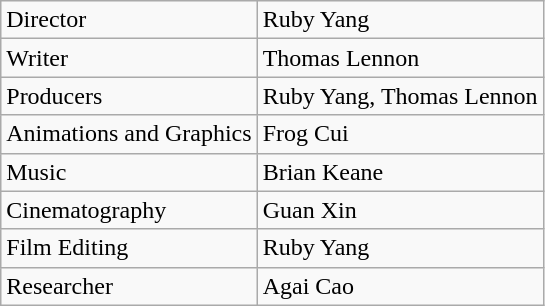<table class="wikitable">
<tr>
<td>Director</td>
<td>Ruby Yang</td>
</tr>
<tr>
<td>Writer</td>
<td>Thomas Lennon</td>
</tr>
<tr>
<td>Producers</td>
<td>Ruby Yang, Thomas Lennon</td>
</tr>
<tr>
<td>Animations and Graphics</td>
<td>Frog Cui</td>
</tr>
<tr>
<td>Music</td>
<td>Brian Keane</td>
</tr>
<tr>
<td>Cinematography</td>
<td>Guan Xin</td>
</tr>
<tr>
<td>Film Editing</td>
<td>Ruby Yang</td>
</tr>
<tr>
<td>Researcher</td>
<td>Agai Cao</td>
</tr>
</table>
